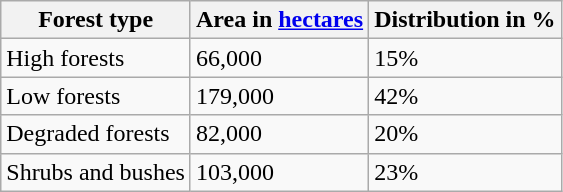<table class="wikitable sortable">
<tr>
<th>Forest type</th>
<th>Area in <a href='#'>hectares</a></th>
<th>Distribution in %</th>
</tr>
<tr>
<td>High forests</td>
<td>66,000</td>
<td>15%</td>
</tr>
<tr>
<td>Low forests</td>
<td>179,000</td>
<td>42%</td>
</tr>
<tr>
<td>Degraded forests</td>
<td>82,000</td>
<td>20%</td>
</tr>
<tr>
<td>Shrubs and bushes</td>
<td>103,000</td>
<td>23%</td>
</tr>
</table>
